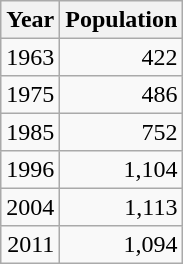<table class="wikitable" style="line-height:1.1em;">
<tr>
<th>Year</th>
<th>Population</th>
</tr>
<tr align="right">
<td>1963</td>
<td>422</td>
</tr>
<tr align="right">
<td>1975</td>
<td>486</td>
</tr>
<tr align="right">
<td>1985</td>
<td>752</td>
</tr>
<tr align="right">
<td>1996</td>
<td>1,104</td>
</tr>
<tr align="right">
<td>2004</td>
<td>1,113</td>
</tr>
<tr align="right">
<td>2011</td>
<td>1,094</td>
</tr>
</table>
